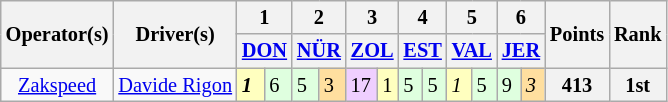<table class="wikitable" style="font-size: 85%">
<tr>
<th rowspan=2>Operator(s)</th>
<th rowspan=2>Driver(s)</th>
<th colspan=2>1</th>
<th colspan=2>2</th>
<th colspan=2>3</th>
<th colspan=2>4</th>
<th colspan=2>5</th>
<th colspan=2>6</th>
<th rowspan=2>Points</th>
<th rowspan=2>Rank</th>
</tr>
<tr>
<th colspan=2><a href='#'>DON</a></th>
<th colspan=2><a href='#'>NÜR</a></th>
<th colspan=2><a href='#'>ZOL</a></th>
<th colspan=2><a href='#'>EST</a></th>
<th colspan=2><a href='#'>VAL</a></th>
<th colspan=2><a href='#'>JER</a></th>
</tr>
<tr>
<td align=center><a href='#'>Zakspeed</a></td>
<td> <a href='#'>Davide Rigon</a></td>
<td style="background:#ffffbf;"><strong><em>1</em></strong></td>
<td style="background:#dfffdf;">6</td>
<td style="background:#dfffdf;">5</td>
<td style="background:#ffdf9f;">3</td>
<td style="background:#efcfff;">17</td>
<td style="background:#ffffbf;">1</td>
<td style="background:#dfffdf;">5</td>
<td style="background:#dfffdf;">5</td>
<td style="background:#ffffbf;"><em>1</em></td>
<td style="background:#dfffdf;">5</td>
<td style="background:#dfffdf;">9</td>
<td style="background:#ffdf9f;"><em>3</em></td>
<th>413</th>
<th>1st</th>
</tr>
</table>
